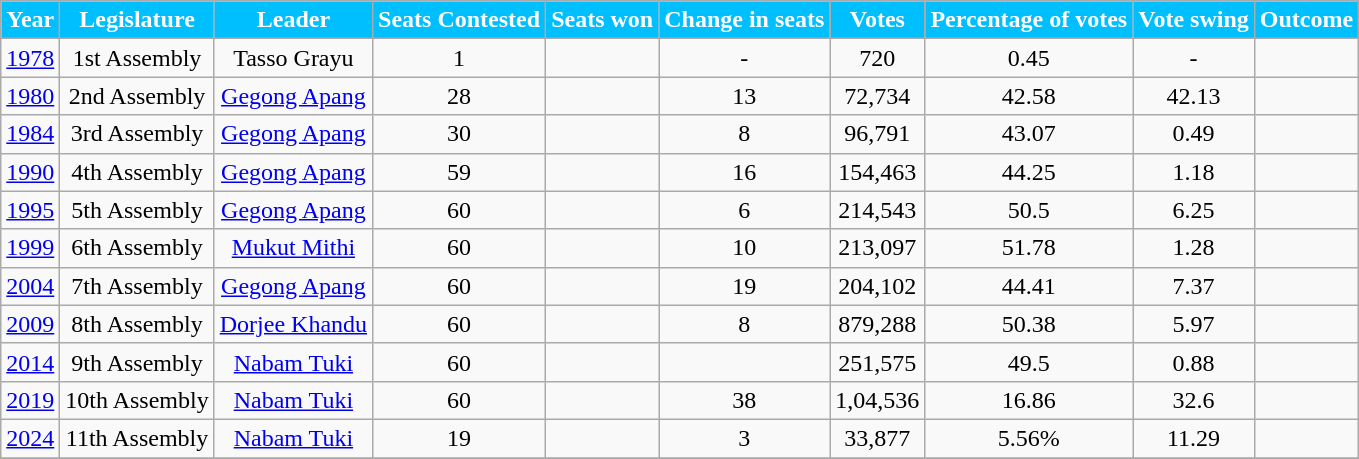<table class="wikitable sortable" style="text-align:center">
<tr>
<th style="background-color:#00BFFF; color:white">Year</th>
<th style="background-color:#00BFFF; color:white">Legislature</th>
<th style="background-color:#00BFFF; color:white">Leader</th>
<th style="background-color:#00BFFF; color:white">Seats Contested</th>
<th style="background-color:#00BFFF; color:white">Seats won</th>
<th style="background-color:#00BFFF; color:white">Change in seats</th>
<th style="background-color:#00BFFF; color:white">Votes</th>
<th style="background-color:#00BFFF; color:white">Percentage of votes</th>
<th style="background-color:#00BFFF; color:white">Vote swing</th>
<th style="background-color:#00BFFF; color:white">Outcome</th>
</tr>
<tr style="text-align:center;">
<td><a href='#'>1978</a></td>
<td>1st Assembly</td>
<td>Tasso Grayu</td>
<td>1</td>
<td></td>
<td>-</td>
<td>720</td>
<td>0.45</td>
<td>-</td>
<td></td>
</tr>
<tr>
<td><a href='#'>1980</a></td>
<td>2nd Assembly</td>
<td><a href='#'>Gegong Apang</a></td>
<td>28</td>
<td></td>
<td> 13</td>
<td>72,734</td>
<td>42.58</td>
<td> 42.13</td>
<td></td>
</tr>
<tr>
<td><a href='#'>1984</a></td>
<td>3rd Assembly</td>
<td><a href='#'>Gegong Apang</a></td>
<td>30</td>
<td></td>
<td> 8</td>
<td>96,791</td>
<td>43.07</td>
<td> 0.49</td>
<td></td>
</tr>
<tr>
<td><a href='#'>1990</a></td>
<td>4th Assembly</td>
<td><a href='#'>Gegong Apang</a></td>
<td>59</td>
<td></td>
<td> 16</td>
<td>154,463</td>
<td>44.25</td>
<td> 1.18</td>
<td></td>
</tr>
<tr>
<td><a href='#'>1995</a></td>
<td>5th Assembly</td>
<td><a href='#'>Gegong Apang</a></td>
<td>60</td>
<td></td>
<td> 6</td>
<td>214,543</td>
<td>50.5</td>
<td> 6.25</td>
<td></td>
</tr>
<tr>
<td><a href='#'>1999</a></td>
<td>6th Assembly</td>
<td><a href='#'>Mukut Mithi</a></td>
<td>60</td>
<td></td>
<td> 10</td>
<td>213,097</td>
<td>51.78</td>
<td> 1.28</td>
<td></td>
</tr>
<tr>
<td><a href='#'>2004</a></td>
<td>7th Assembly</td>
<td><a href='#'>Gegong Apang</a></td>
<td>60</td>
<td></td>
<td> 19</td>
<td>204,102</td>
<td>44.41</td>
<td> 7.37</td>
<td></td>
</tr>
<tr>
<td><a href='#'>2009</a></td>
<td>8th Assembly</td>
<td><a href='#'>Dorjee Khandu</a></td>
<td>60</td>
<td></td>
<td> 8</td>
<td>879,288</td>
<td>50.38</td>
<td> 5.97</td>
<td></td>
</tr>
<tr>
<td><a href='#'>2014</a></td>
<td>9th Assembly</td>
<td><a href='#'>Nabam Tuki</a></td>
<td>60</td>
<td></td>
<td></td>
<td>251,575</td>
<td>49.5</td>
<td> 0.88</td>
<td></td>
</tr>
<tr>
<td><a href='#'>2019</a></td>
<td>10th Assembly</td>
<td><a href='#'>Nabam Tuki</a></td>
<td>60</td>
<td></td>
<td> 38</td>
<td>1,04,536</td>
<td>16.86</td>
<td> 32.6</td>
<td></td>
</tr>
<tr>
<td><a href='#'>2024</a></td>
<td>11th Assembly</td>
<td><a href='#'>Nabam Tuki</a></td>
<td>19</td>
<td></td>
<td> 3</td>
<td>33,877</td>
<td>5.56%</td>
<td>11.29</td>
<td></td>
</tr>
<tr>
</tr>
</table>
